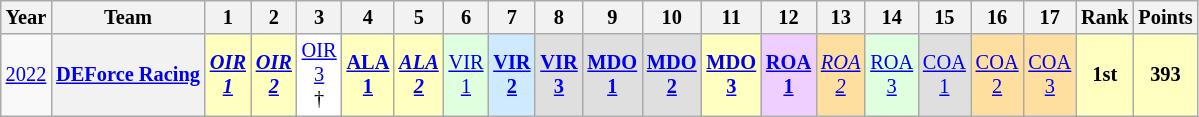<table class="wikitable" style="text-align:center; font-size:85%">
<tr>
<th>Year</th>
<th>Team</th>
<th>1</th>
<th>2</th>
<th>3</th>
<th>4</th>
<th>5</th>
<th>6</th>
<th>7</th>
<th>8</th>
<th>9</th>
<th>10</th>
<th>11</th>
<th>12</th>
<th>13</th>
<th>14</th>
<th>15</th>
<th>16</th>
<th>17</th>
<th>Rank</th>
<th>Points</th>
</tr>
<tr>
<td><a href='#'>2022</a></td>
<th nowrap><a href='#'>DEForce Racing</a></th>
<td style="background:#FFFFBF;"><strong><em><a href='#'>OIR<br>1</a></em></strong><br></td>
<td style="background:#FFFFBF;"><strong><em><a href='#'>OIR<br>2</a></em></strong><br></td>
<td style="background:#FFFFFF;"><a href='#'>OIR<br>3</a><br>†</td>
<td style="background:#FFFFBF;"><strong><a href='#'>ALA<br>1</a></strong><br></td>
<td style="background:#FFFFBF;"><strong><em><a href='#'>ALA<br>2</a></em></strong><br></td>
<td style="background:#DFFFDF;"><a href='#'>VIR<br>1</a><br></td>
<td style="background:#CFEAFF;"><strong><a href='#'>VIR<br>2</a></strong><br></td>
<td style="background:#DFDFDF;"><strong><a href='#'>VIR<br>3</a></strong><br></td>
<td style="background:#DFDFDF;"><strong><a href='#'>MDO<br>1</a></strong><br></td>
<td style="background:#DFDFDF;"><strong><a href='#'>MDO<br>2</a></strong><br></td>
<td style="background:#FFFFBF;"><strong><a href='#'>MDO<br>3</a></strong><br></td>
<td style="background:#EFCFFF;"><strong><a href='#'>ROA<br>1</a></strong><br></td>
<td style="background:#FFDF9F;"><em><a href='#'>ROA<br>2</a></em><br></td>
<td style="background:#DFFFDF;"><a href='#'>ROA<br>3</a><br></td>
<td style="background:#DFDFDF;"><a href='#'>COA<br>1</a><br></td>
<td style="background:#FFDF9F;"><a href='#'>COA<br>2</a><br></td>
<td style="background:#FFDF9F;"><a href='#'>COA<br>3</a><br></td>
<th style="background:#FFFFBF;">1st</th>
<th style="background:#FFFFBF;">393</th>
</tr>
</table>
